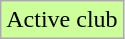<table class="wikitable">
<tr bgcolor="#CCFF99">
<td>Active club</td>
</tr>
</table>
